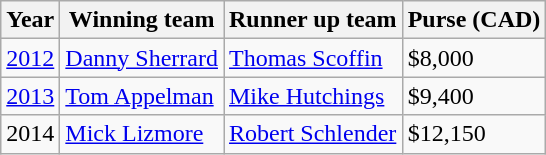<table class="wikitable">
<tr>
<th>Year</th>
<th>Winning team</th>
<th>Runner up team</th>
<th>Purse (CAD)</th>
</tr>
<tr>
<td><a href='#'>2012</a></td>
<td> <a href='#'>Danny Sherrard</a></td>
<td> <a href='#'>Thomas Scoffin</a></td>
<td>$8,000</td>
</tr>
<tr>
<td><a href='#'>2013</a></td>
<td> <a href='#'>Tom Appelman</a></td>
<td> <a href='#'>Mike Hutchings</a></td>
<td>$9,400</td>
</tr>
<tr>
<td>2014</td>
<td> <a href='#'>Mick Lizmore</a></td>
<td> <a href='#'>Robert Schlender</a></td>
<td>$12,150</td>
</tr>
</table>
